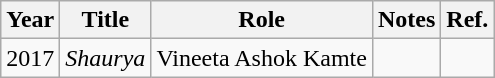<table class= "wikitable sortable">
<tr>
<th>Year</th>
<th>Title</th>
<th>Role</th>
<th>Notes</th>
<th>Ref.</th>
</tr>
<tr>
<td>2017</td>
<td><em>Shaurya</em></td>
<td>Vineeta Ashok Kamte</td>
<td></td>
<td></td>
</tr>
</table>
